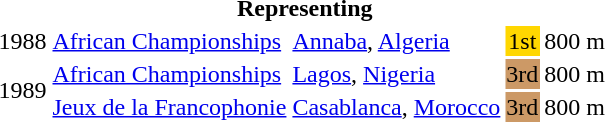<table>
<tr>
<th colspan="6">Representing </th>
</tr>
<tr>
<td>1988</td>
<td><a href='#'>African Championships</a></td>
<td><a href='#'>Annaba</a>, <a href='#'>Algeria</a></td>
<td bgcolor="gold" align="center">1st</td>
<td>800 m</td>
<td></td>
</tr>
<tr>
<td rowspan=2>1989</td>
<td><a href='#'>African Championships</a></td>
<td><a href='#'>Lagos</a>, <a href='#'>Nigeria</a></td>
<td bgcolor="cc9966" align="center">3rd</td>
<td>800 m</td>
<td></td>
</tr>
<tr>
<td><a href='#'>Jeux de la Francophonie</a></td>
<td><a href='#'>Casablanca</a>, <a href='#'>Morocco</a></td>
<td bgcolor="cc9966" align="center">3rd</td>
<td>800 m</td>
<td></td>
</tr>
</table>
